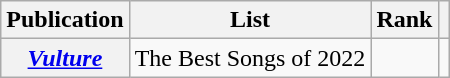<table class="wikitable sortable plainrowheaders" style="text-align:center;">
<tr>
<th>Publication</th>
<th class="unsortable">List</th>
<th>Rank</th>
<th class="unsortable"></th>
</tr>
<tr>
<th scope="row"><em><a href='#'>Vulture</a></em></th>
<td>The Best Songs of 2022</td>
<td></td>
<td></td>
</tr>
</table>
